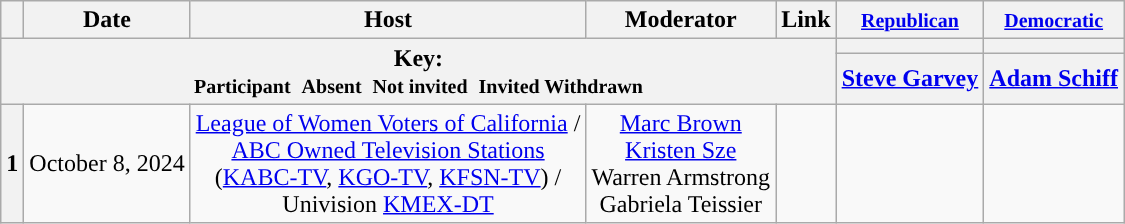<table class="wikitable" style="text-align:center;">
<tr>
<th scope="col"></th>
<th scope="col">Date</th>
<th scope="col">Host</th>
<th scope="col">Moderator</th>
<th scope="col">Link</th>
<th scope="col"><small><a href='#'>Republican</a></small></th>
<th scope="col"><small><a href='#'>Democratic</a></small></th>
</tr>
<tr>
<th colspan="5" rowspan="2">Key:<br> <small>Participant </small>  <small>Absent </small>  <small>Not invited </small>  <small>Invited  Withdrawn</small></th>
<th scope="col" style="background:"></th>
<th scope="col" style="background:"></th>
</tr>
<tr>
<th scope="col"><a href='#'>Steve Garvey</a></th>
<th scope="col"><a href='#'>Adam Schiff</a></th>
</tr>
<tr>
<th>1</th>
<td>October 8, 2024</td>
<td><a href='#'>League of Women Voters of California</a> /<br><a href='#'>ABC Owned Television Stations</a><br>(<a href='#'>KABC-TV</a>, <a href='#'>KGO-TV</a>, <a href='#'>KFSN-TV</a>) /<br>Univision <a href='#'>KMEX-DT</a></td>
<td><a href='#'>Marc Brown</a><br><a href='#'>Kristen Sze</a><br>Warren Armstrong<br>Gabriela Teissier</td>
<td style="white-space:nowrap;"></td>
<td></td>
<td></td>
</tr>
</table>
